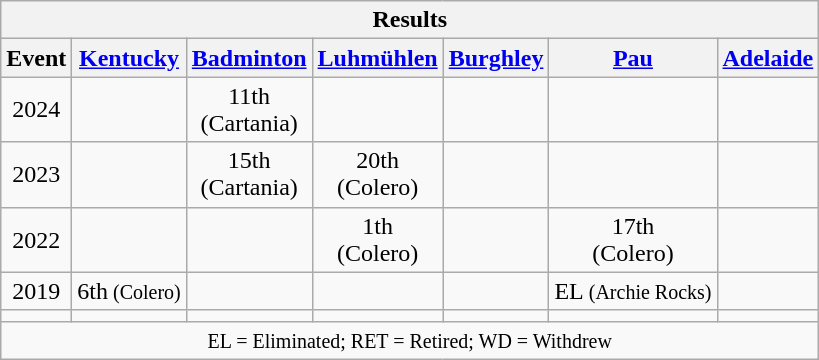<table class="wikitable" style="text-align:center">
<tr>
<th colspan=13 align=center><strong>Results</strong></th>
</tr>
<tr>
<th>Event</th>
<th><a href='#'>Kentucky</a></th>
<th><a href='#'>Badminton</a></th>
<th><a href='#'>Luhmühlen</a></th>
<th><a href='#'>Burghley</a></th>
<th><a href='#'>Pau</a></th>
<th><a href='#'>Adelaide</a></th>
</tr>
<tr>
<td>2024</td>
<td></td>
<td>11th<br>(Cartania)</td>
<td></td>
<td></td>
<td></td>
<td></td>
</tr>
<tr>
<td>2023</td>
<td></td>
<td>15th<br>(Cartania)</td>
<td>20th<br>(Colero)</td>
<td></td>
<td></td>
<td></td>
</tr>
<tr>
<td>2022</td>
<td></td>
<td></td>
<td>1th<br>(Colero)</td>
<td></td>
<td>17th<br>(Colero)</td>
<td></td>
</tr>
<tr>
<td>2019</td>
<td>6th<small> (Colero)</small></td>
<td></td>
<td></td>
<td></td>
<td>EL<small> (Archie Rocks)</small></td>
<td></td>
</tr>
<tr>
<td></td>
<td></td>
<td></td>
<td></td>
<td></td>
<td></td>
<td></td>
</tr>
<tr>
<td colspan=13 align=center><small> EL = Eliminated; RET = Retired; WD = Withdrew </small></td>
</tr>
</table>
